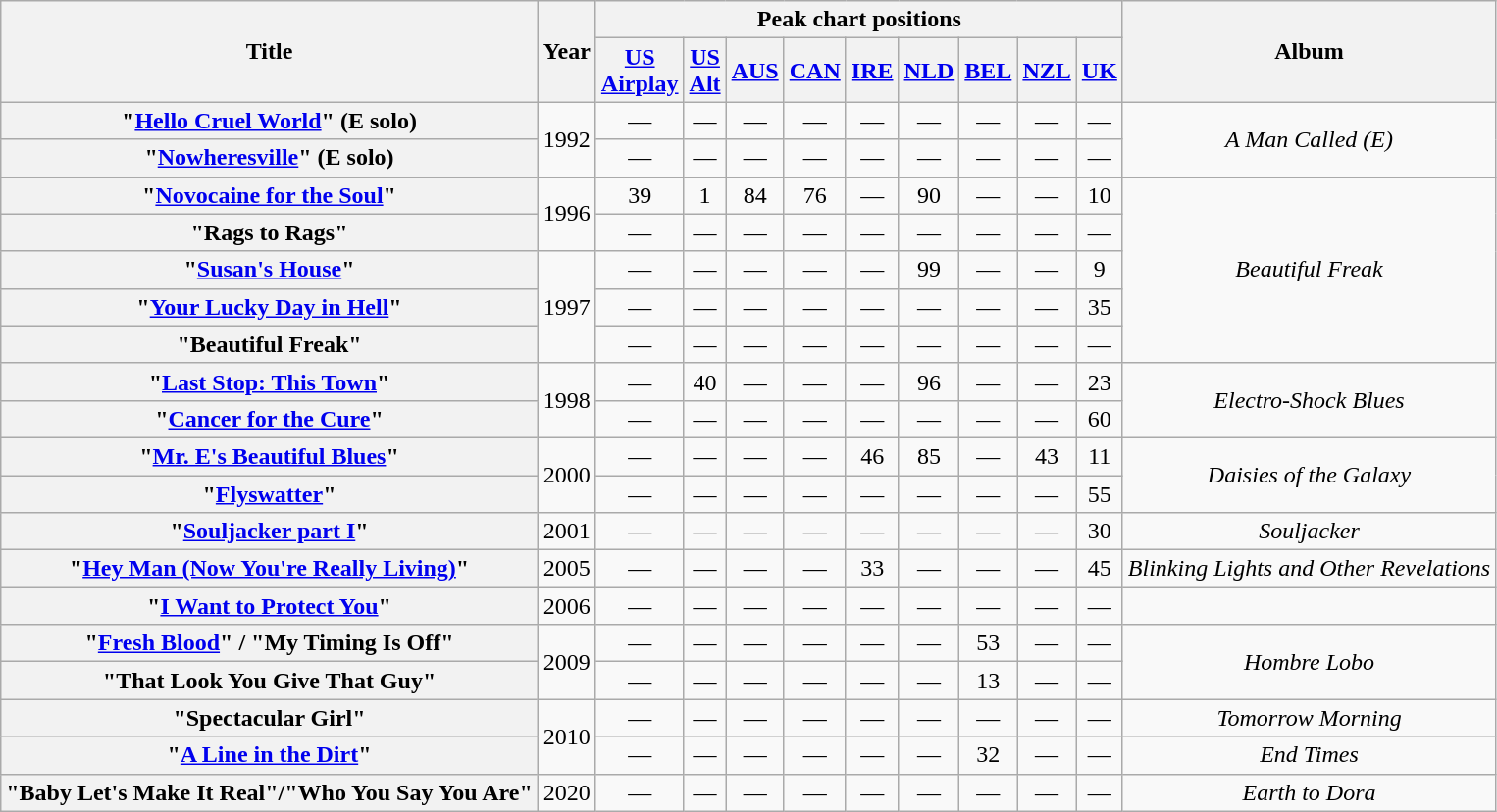<table class="wikitable plainrowheaders" style="text-align:center;" border="1">
<tr>
<th scope="col" rowspan="2">Title</th>
<th scope="col" rowspan="2">Year</th>
<th scope="col" colspan="9">Peak chart positions</th>
<th scope="col" rowspan="2">Album</th>
</tr>
<tr>
<th scope="col"><a href='#'>US<br>Airplay</a><br></th>
<th scope="col"><a href='#'>US<br>Alt</a><br></th>
<th scope="col"><a href='#'>AUS</a><br></th>
<th scope="col"><a href='#'>CAN</a><br></th>
<th scope="col"><a href='#'>IRE</a><br></th>
<th scope="col"><a href='#'>NLD</a><br></th>
<th scope="col"><a href='#'>BEL</a><br></th>
<th scope="col"><a href='#'>NZL</a><br></th>
<th scope="col"><a href='#'>UK</a><br></th>
</tr>
<tr>
<th scope="row">"<a href='#'>Hello Cruel World</a>" (E solo)</th>
<td rowspan="2">1992</td>
<td>—</td>
<td>—</td>
<td>—</td>
<td>—</td>
<td>—</td>
<td>—</td>
<td>—</td>
<td>—</td>
<td>—</td>
<td rowspan="2"><em>A Man Called (E)</em></td>
</tr>
<tr>
<th scope="row">"<a href='#'>Nowheresville</a>" (E solo)</th>
<td>—</td>
<td>—</td>
<td>—</td>
<td>—</td>
<td>—</td>
<td>—</td>
<td>—</td>
<td>—</td>
<td>—</td>
</tr>
<tr>
<th scope="row">"<a href='#'>Novocaine for the Soul</a>"</th>
<td rowspan="2">1996</td>
<td>39</td>
<td>1</td>
<td>84</td>
<td>76</td>
<td>—</td>
<td>90</td>
<td>—</td>
<td>—</td>
<td>10</td>
<td rowspan="5"><em>Beautiful Freak</em></td>
</tr>
<tr>
<th scope="row">"Rags to Rags" </th>
<td>—</td>
<td>—</td>
<td>—</td>
<td>—</td>
<td>—</td>
<td>—</td>
<td>—</td>
<td>—</td>
<td>—</td>
</tr>
<tr>
<th scope="row">"<a href='#'>Susan's House</a>"</th>
<td rowspan="3">1997</td>
<td>—</td>
<td>—</td>
<td>—</td>
<td>—</td>
<td>—</td>
<td>99</td>
<td>—</td>
<td>—</td>
<td>9</td>
</tr>
<tr>
<th scope="row">"<a href='#'>Your Lucky Day in Hell</a>"</th>
<td>—</td>
<td>—</td>
<td>—</td>
<td>—</td>
<td>—</td>
<td>—</td>
<td>—</td>
<td>—</td>
<td>35</td>
</tr>
<tr>
<th scope="row">"Beautiful Freak" </th>
<td>—</td>
<td>—</td>
<td>—</td>
<td>—</td>
<td>—</td>
<td>—</td>
<td>—</td>
<td>—</td>
<td>—</td>
</tr>
<tr>
<th scope="row">"<a href='#'>Last Stop: This Town</a>"</th>
<td rowspan="2">1998</td>
<td>—</td>
<td>40</td>
<td>—</td>
<td>—</td>
<td>—</td>
<td>96</td>
<td>—</td>
<td>—</td>
<td>23</td>
<td rowspan="2"><em>Electro-Shock Blues</em></td>
</tr>
<tr>
<th scope="row">"<a href='#'>Cancer for the Cure</a>"</th>
<td>—</td>
<td>—</td>
<td>—</td>
<td>—</td>
<td>—</td>
<td>—</td>
<td>—</td>
<td>—</td>
<td>60</td>
</tr>
<tr>
<th scope="row">"<a href='#'>Mr. E's Beautiful Blues</a>"</th>
<td rowspan="2">2000</td>
<td>—</td>
<td>—</td>
<td>—</td>
<td>—</td>
<td>46</td>
<td>85</td>
<td>—</td>
<td>43</td>
<td>11</td>
<td rowspan="2"><em>Daisies of the Galaxy</em></td>
</tr>
<tr>
<th scope="row">"<a href='#'>Flyswatter</a>"</th>
<td>—</td>
<td>—</td>
<td>—</td>
<td>—</td>
<td>—</td>
<td>—</td>
<td>—</td>
<td>—</td>
<td>55</td>
</tr>
<tr>
<th scope="row">"<a href='#'>Souljacker part I</a>"</th>
<td>2001</td>
<td>—</td>
<td>—</td>
<td>—</td>
<td>—</td>
<td>—</td>
<td>—</td>
<td>—</td>
<td>—</td>
<td>30</td>
<td><em>Souljacker</em></td>
</tr>
<tr>
<th scope="row">"<a href='#'>Hey Man (Now You're Really Living)</a>"</th>
<td>2005</td>
<td>—</td>
<td>—</td>
<td>—</td>
<td>—</td>
<td>33</td>
<td>—</td>
<td>—</td>
<td>—</td>
<td>45</td>
<td><em>Blinking Lights and Other Revelations</em></td>
</tr>
<tr>
<th scope="row">"<a href='#'>I Want to Protect You</a>"</th>
<td>2006</td>
<td>—</td>
<td>—</td>
<td>—</td>
<td>—</td>
<td>—</td>
<td>—</td>
<td>—</td>
<td>—</td>
<td>—</td>
<td></td>
</tr>
<tr>
<th scope="row">"<a href='#'>Fresh Blood</a>" / "My Timing Is Off"</th>
<td rowspan="2">2009</td>
<td>—</td>
<td>—</td>
<td>—</td>
<td>—</td>
<td>—</td>
<td>—</td>
<td>53</td>
<td>—</td>
<td>—</td>
<td rowspan="2"><em>Hombre Lobo</em></td>
</tr>
<tr>
<th scope="row">"That Look You Give That Guy"</th>
<td>—</td>
<td>—</td>
<td>—</td>
<td>—</td>
<td>—</td>
<td>—</td>
<td>13</td>
<td>—</td>
<td>—</td>
</tr>
<tr>
<th scope="row">"Spectacular Girl"</th>
<td rowspan="2">2010</td>
<td>—</td>
<td>—</td>
<td>—</td>
<td>—</td>
<td>—</td>
<td>—</td>
<td>—</td>
<td>—</td>
<td>—</td>
<td><em>Tomorrow Morning</em></td>
</tr>
<tr>
<th scope="row">"<a href='#'>A Line in the Dirt</a>"</th>
<td>—</td>
<td>—</td>
<td>—</td>
<td>—</td>
<td>—</td>
<td>—</td>
<td>32</td>
<td>—</td>
<td>—</td>
<td><em>End Times</em></td>
</tr>
<tr>
<th scope="row">"Baby Let's Make It Real"/"Who You Say You Are"</th>
<td>2020</td>
<td>—</td>
<td>—</td>
<td>—</td>
<td>—</td>
<td>—</td>
<td>—</td>
<td>—</td>
<td>—</td>
<td>—</td>
<td><em>Earth to Dora</em></td>
</tr>
</table>
